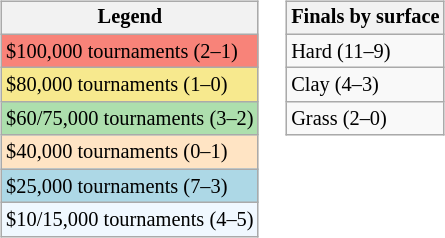<table>
<tr valign=top>
<td><br><table class=wikitable style="font-size:85%">
<tr>
<th>Legend</th>
</tr>
<tr style="background:#f88379;">
<td>$100,000 tournaments (2–1)</td>
</tr>
<tr style="background:#f7e98e;">
<td>$80,000 tournaments (1–0)</td>
</tr>
<tr style="background:#addfad;">
<td>$60/75,000 tournaments (3–2)</td>
</tr>
<tr style="background:#ffe4c4;">
<td>$40,000 tournaments (0–1)</td>
</tr>
<tr style="background:lightblue;">
<td>$25,000 tournaments (7–3)</td>
</tr>
<tr style="background:#f0f8ff;">
<td>$10/15,000 tournaments (4–5)</td>
</tr>
</table>
</td>
<td><br><table class=wikitable style="font-size:85%">
<tr>
<th>Finals by surface</th>
</tr>
<tr>
<td>Hard (11–9)</td>
</tr>
<tr>
<td>Clay (4–3)</td>
</tr>
<tr>
<td>Grass (2–0)</td>
</tr>
</table>
</td>
</tr>
</table>
